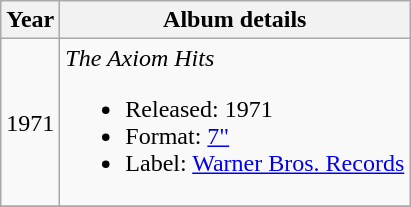<table class="wikitable plainrowheaders" style="text-align:center;" border="1">
<tr>
<th>Year</th>
<th>Album details</th>
</tr>
<tr>
<td>1971</td>
<td align="left"><em>The Axiom Hits</em><br><ul><li>Released: 1971</li><li>Format: <a href='#'>7"</a></li><li>Label: <a href='#'>Warner Bros. Records</a> </li></ul></td>
</tr>
<tr>
</tr>
</table>
